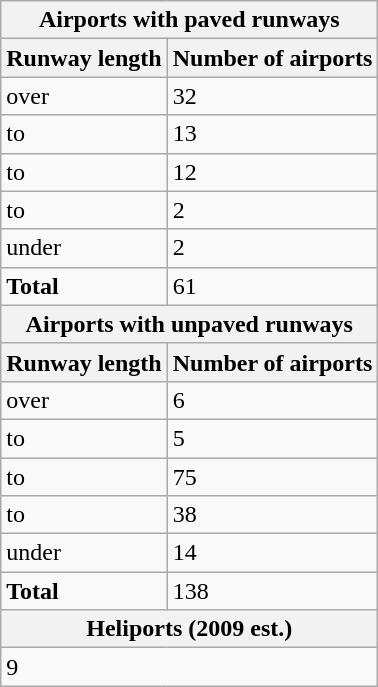<table class="wikitable">
<tr>
<th colspan="2">Airports with paved runways</th>
</tr>
<tr>
<th>Runway length</th>
<th>Number of airports</th>
</tr>
<tr>
<td>over </td>
<td>32</td>
</tr>
<tr>
<td> to </td>
<td>13</td>
</tr>
<tr>
<td> to </td>
<td>12</td>
</tr>
<tr>
<td> to </td>
<td>2</td>
</tr>
<tr>
<td>under </td>
<td>2</td>
</tr>
<tr>
<td><strong>Total</strong></td>
<td>61</td>
</tr>
<tr>
<th colspan="2">Airports with unpaved runways</th>
</tr>
<tr>
<th>Runway length</th>
<th>Number of airports</th>
</tr>
<tr>
<td>over </td>
<td>6</td>
</tr>
<tr>
<td> to </td>
<td>5</td>
</tr>
<tr>
<td> to </td>
<td>75</td>
</tr>
<tr>
<td> to </td>
<td>38</td>
</tr>
<tr>
<td>under </td>
<td>14</td>
</tr>
<tr>
<td><strong>Total</strong></td>
<td>138</td>
</tr>
<tr>
<th colspan="2">Heliports (2009 est.)</th>
</tr>
<tr>
<td colspan="2">9</td>
</tr>
</table>
